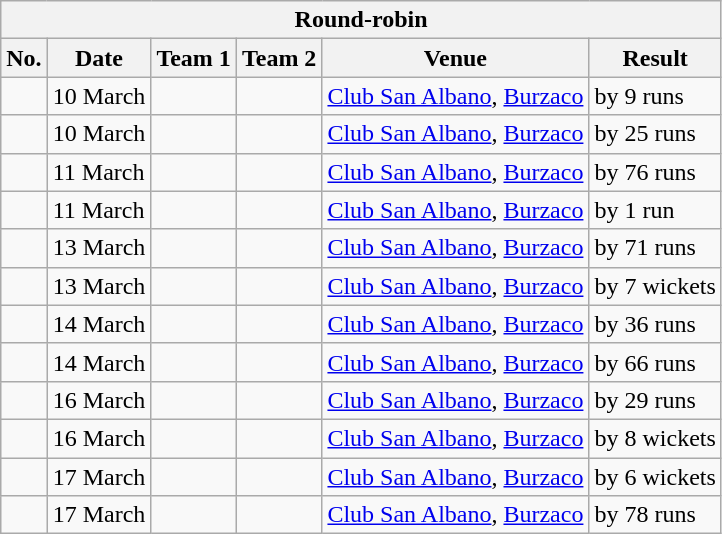<table class="wikitable">
<tr>
<th colspan="6">Round-robin</th>
</tr>
<tr>
<th>No.</th>
<th>Date</th>
<th>Team 1</th>
<th>Team 2</th>
<th>Venue</th>
<th>Result</th>
</tr>
<tr>
<td></td>
<td>10 March</td>
<td></td>
<td></td>
<td><a href='#'>Club San Albano</a>, <a href='#'>Burzaco</a></td>
<td> by 9 runs</td>
</tr>
<tr>
<td></td>
<td>10 March</td>
<td></td>
<td></td>
<td><a href='#'>Club San Albano</a>, <a href='#'>Burzaco</a></td>
<td> by 25 runs</td>
</tr>
<tr>
<td></td>
<td>11 March</td>
<td></td>
<td></td>
<td><a href='#'>Club San Albano</a>, <a href='#'>Burzaco</a></td>
<td> by 76 runs</td>
</tr>
<tr>
<td></td>
<td>11 March</td>
<td></td>
<td></td>
<td><a href='#'>Club San Albano</a>, <a href='#'>Burzaco</a></td>
<td> by 1 run</td>
</tr>
<tr>
<td></td>
<td>13 March</td>
<td></td>
<td></td>
<td><a href='#'>Club San Albano</a>, <a href='#'>Burzaco</a></td>
<td> by 71 runs</td>
</tr>
<tr>
<td></td>
<td>13 March</td>
<td></td>
<td></td>
<td><a href='#'>Club San Albano</a>, <a href='#'>Burzaco</a></td>
<td> by 7 wickets</td>
</tr>
<tr>
<td></td>
<td>14 March</td>
<td></td>
<td></td>
<td><a href='#'>Club San Albano</a>, <a href='#'>Burzaco</a></td>
<td> by 36 runs</td>
</tr>
<tr>
<td></td>
<td>14 March</td>
<td></td>
<td></td>
<td><a href='#'>Club San Albano</a>, <a href='#'>Burzaco</a></td>
<td> by 66 runs</td>
</tr>
<tr>
<td></td>
<td>16 March</td>
<td></td>
<td></td>
<td><a href='#'>Club San Albano</a>, <a href='#'>Burzaco</a></td>
<td> by 29 runs</td>
</tr>
<tr>
<td></td>
<td>16 March</td>
<td></td>
<td></td>
<td><a href='#'>Club San Albano</a>, <a href='#'>Burzaco</a></td>
<td> by 8 wickets</td>
</tr>
<tr>
<td></td>
<td>17 March</td>
<td></td>
<td></td>
<td><a href='#'>Club San Albano</a>, <a href='#'>Burzaco</a></td>
<td> by 6 wickets</td>
</tr>
<tr>
<td></td>
<td>17 March</td>
<td></td>
<td></td>
<td><a href='#'>Club San Albano</a>, <a href='#'>Burzaco</a></td>
<td> by 78 runs</td>
</tr>
</table>
